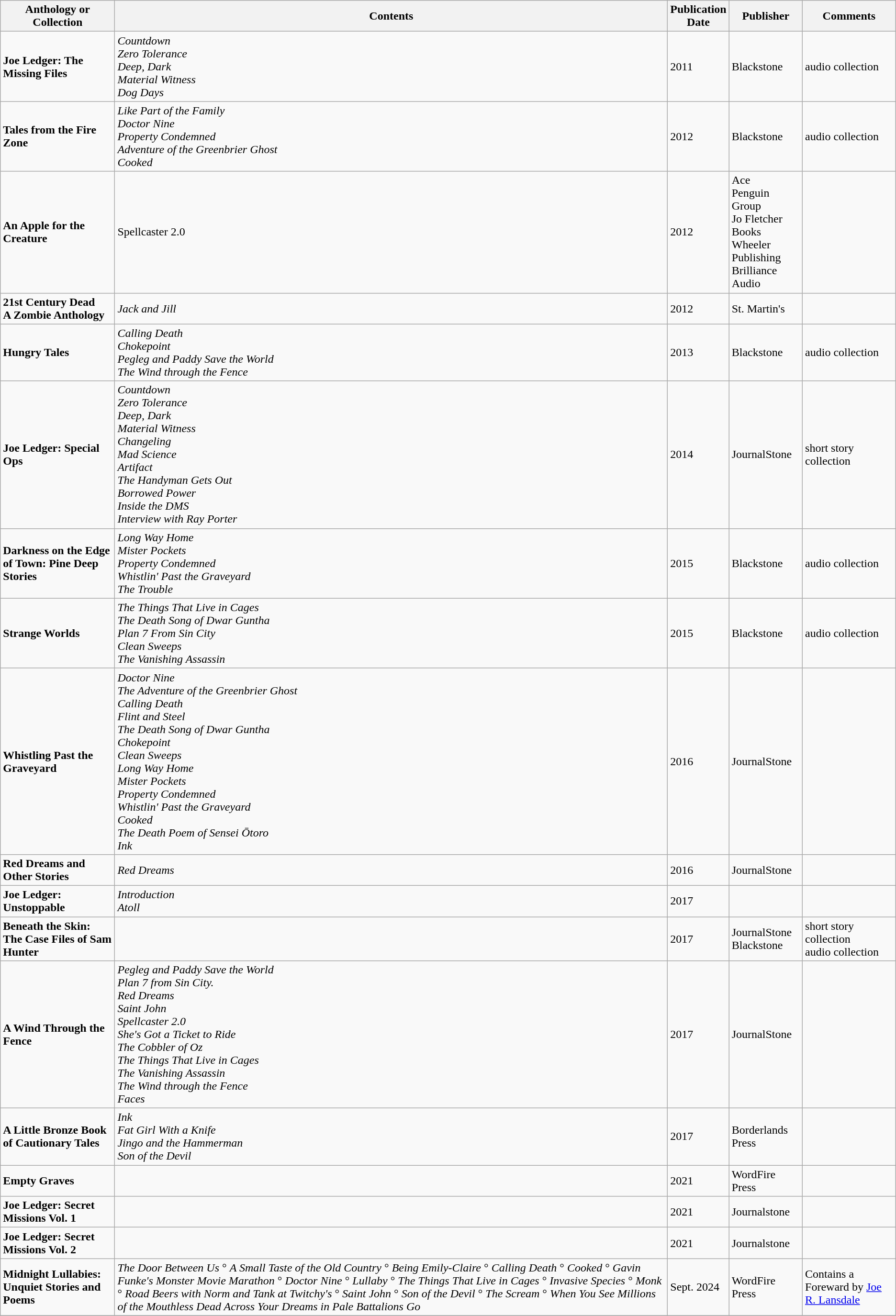<table class="wikitable">
<tr>
<th>Anthology or Collection</th>
<th>Contents</th>
<th>Publication<br>Date</th>
<th>Publisher</th>
<th>Comments</th>
</tr>
<tr>
<td><strong>Joe Ledger: The Missing Files</strong></td>
<td><em>Countdown</em><br><em>Zero Tolerance</em><br><em>Deep, Dark</em><br><em>Material Witness</em><br><em>Dog Days</em></td>
<td>2011</td>
<td>Blackstone</td>
<td>audio collection</td>
</tr>
<tr>
<td><strong>Tales from the Fire Zone</strong></td>
<td><em>Like Part of the Family</em><br><em>Doctor Nine</em><br><em>Property Condemned</em><br><em>Adventure of the Greenbrier Ghost</em><br><em>Cooked</em></td>
<td>2012</td>
<td>Blackstone</td>
<td>audio collection</td>
</tr>
<tr>
<td><strong>An Apple for the Creature</strong></td>
<td>Spellcaster 2.0</td>
<td>2012</td>
<td>Ace<br>Penguin Group<br>Jo Fletcher Books<br>Wheeler Publishing<br>Brilliance Audio</td>
<td></td>
</tr>
<tr>
<td><strong>21st Century Dead</strong><br><strong>A Zombie Anthology</strong></td>
<td><em>Jack and Jill</em></td>
<td>2012</td>
<td>St. Martin's</td>
<td></td>
</tr>
<tr>
<td><strong>Hungry Tales</strong></td>
<td><em>Calling Death</em><br><em>Chokepoint</em><br><em>Pegleg and Paddy Save the World</em><br><em>The Wind through the Fence</em></td>
<td>2013</td>
<td>Blackstone</td>
<td>audio collection</td>
</tr>
<tr>
<td><strong>Joe Ledger: Special Ops</strong></td>
<td><em>Countdown</em><br><em>Zero</em> <em>Tolerance</em><br><em>Deep, Dark</em><br><em>Material Witness</em><br><em>Changeling</em><br><em>Mad Science</em><br><em>Artifact</em><br><em>The Handyman Gets Out</em><br><em>Borrowed Power</em><br><em>Inside the DMS</em><br><em>Interview with Ray Porter</em></td>
<td>2014</td>
<td>JournalStone</td>
<td>short story collection</td>
</tr>
<tr>
<td><strong>Darkness on the Edge of Town: Pine Deep Stories</strong></td>
<td><em>Long Way Home</em><br><em>Mister Pockets</em><br><em>Property Condemned</em><br><em>Whistlin' Past the Graveyard</em><br><em>The Trouble</em></td>
<td>2015</td>
<td>Blackstone</td>
<td>audio collection</td>
</tr>
<tr>
<td><strong>Strange Worlds</strong></td>
<td><em>The Things That Live in Cages</em><br><em>The Death Song of Dwar Guntha</em><br><em>Plan 7 From Sin City</em><br><em>Clean Sweeps</em><br><em>The Vanishing Assassin</em></td>
<td>2015</td>
<td>Blackstone</td>
<td>audio collection</td>
</tr>
<tr>
<td><strong>Whistling Past the Graveyard</strong></td>
<td><em>Doctor Nine</em><br><em>The Adventure of the Greenbrier Ghost</em><br><em>Calling Death</em><br><em>Flint and Steel</em><br><em>The Death Song of Dwar Guntha</em><br><em>Chokepoint</em><br><em>Clean Sweeps</em><br><em>Long Way Home</em><br><em>Mister Pockets</em><br><em>Property Condemned</em><br><em>Whistlin' Past the Graveyard</em><br><em>Cooked</em><br><em>The Death Poem of Sensei Ōtoro</em><br><em>Ink</em></td>
<td>2016</td>
<td>JournalStone</td>
<td></td>
</tr>
<tr>
<td><strong>Red Dreams and Other Stories</strong></td>
<td><em>Red Dreams</em></td>
<td>2016</td>
<td>JournalStone</td>
<td></td>
</tr>
<tr>
<td><strong>Joe Ledger: Unstoppable</strong></td>
<td><em>Introduction</em><br><em>Atoll</em></td>
<td>2017</td>
<td></td>
<td></td>
</tr>
<tr>
<td><strong>Beneath the Skin: The Case Files of Sam Hunter</strong></td>
<td></td>
<td>2017</td>
<td>JournalStone<br>Blackstone</td>
<td>short story collection<br>audio collection</td>
</tr>
<tr>
<td><strong>A Wind Through the Fence</strong></td>
<td><em>Pegleg and Paddy Save the World</em><br><em>Plan 7 from Sin City.</em><br><em>Red Dreams</em><br><em>Saint John</em><br><em>Spellcaster 2.0</em><br><em>She's Got a Ticket to Ride</em><br><em>The Cobbler of Oz</em><br><em>The Things That Live in Cages</em><br><em>The Vanishing Assassin</em><br><em>The Wind through the Fence</em><br><em>Faces</em></td>
<td>2017</td>
<td>JournalStone</td>
<td></td>
</tr>
<tr>
<td><strong>A Little Bronze Book of Cautionary Tales</strong></td>
<td><em>Ink</em><br><em>Fat Girl With a Knife</em><br><em>Jingo and the Hammerman</em><br><em>Son of the Devil</em></td>
<td>2017</td>
<td>Borderlands Press</td>
<td></td>
</tr>
<tr>
<td><strong>Empty Graves</strong></td>
<td></td>
<td>2021</td>
<td>WordFire Press</td>
<td></td>
</tr>
<tr>
<td><strong>Joe Ledger: Secret Missions Vol. 1</strong></td>
<td></td>
<td>2021</td>
<td>Journalstone</td>
<td></td>
</tr>
<tr>
<td><strong>Joe Ledger: Secret Missions Vol. 2</strong></td>
<td></td>
<td>2021</td>
<td>Journalstone</td>
<td></td>
</tr>
<tr>
<td><strong>Midnight Lullabies: Unquiet Stories and Poems</strong></td>
<td><em>The Door Between Us</em> ° <em>A Small Taste of the Old Country</em> ° <em>Being Emily-Claire</em> ° <em>Calling Death</em> ° <em>Cooked</em> ° <em>Gavin Funke's Monster Movie Marathon</em> ° <em>Doctor Nine</em> ° <em>Lullaby</em> ° <em>The Things That Live in Cages</em> ° <em>Invasive Species</em> ° <em>Monk</em> ° <em>Road Beers with Norm and Tank at Twitchy's</em> ° <em>Saint John</em> ° <em>Son of the Devil</em> ° <em>The Scream</em> ° <em>When You See Millions of the Mouthless Dead Across Your Dreams in Pale Battalions Go</em></td>
<td>Sept. 2024</td>
<td>WordFire Press</td>
<td>Contains a Foreward by <a href='#'>Joe R. Lansdale</a></td>
</tr>
<tr>
</tr>
</table>
